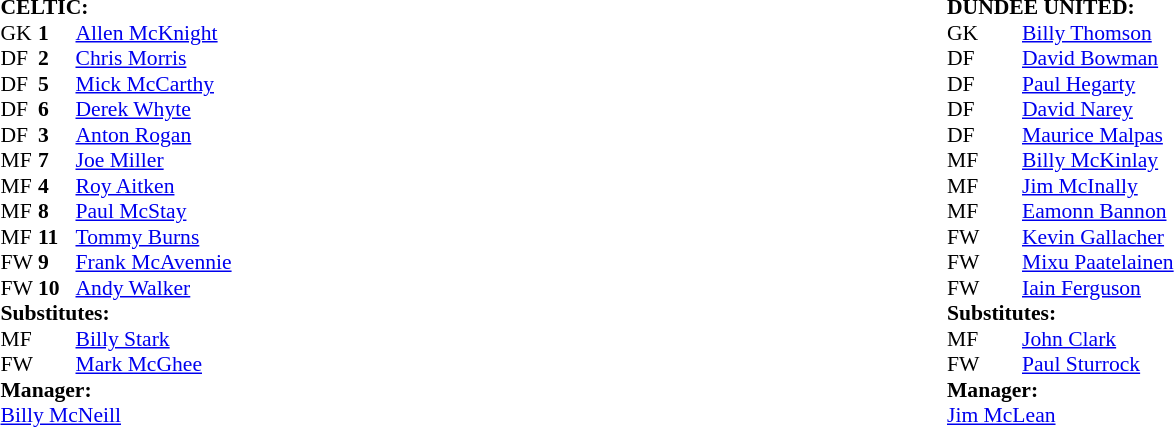<table style="width:100%;">
<tr>
<td style="vertical-align:top; width:50%;"><br><table style="font-size: 90%" cellspacing="0" cellpadding="0">
<tr>
<td colspan="4"><strong>CELTIC:</strong></td>
</tr>
<tr>
<th width="25"></th>
<th width="25"></th>
</tr>
<tr>
<td>GK</td>
<td><strong>1</strong></td>
<td> <a href='#'>Allen McKnight</a></td>
</tr>
<tr>
<td>DF</td>
<td><strong>2</strong></td>
<td> <a href='#'>Chris Morris</a></td>
</tr>
<tr>
<td>DF</td>
<td><strong>5</strong></td>
<td> <a href='#'>Mick McCarthy</a></td>
</tr>
<tr>
<td>DF</td>
<td><strong>6</strong></td>
<td> <a href='#'>Derek Whyte</a></td>
<td></td>
<td></td>
</tr>
<tr>
<td>DF</td>
<td><strong>3</strong></td>
<td> <a href='#'>Anton Rogan</a></td>
</tr>
<tr>
<td>MF</td>
<td><strong>7</strong></td>
<td> <a href='#'>Joe Miller</a></td>
</tr>
<tr>
<td>MF</td>
<td><strong>4</strong></td>
<td> <a href='#'>Roy Aitken</a></td>
</tr>
<tr>
<td>MF</td>
<td><strong>8</strong></td>
<td> <a href='#'>Paul McStay</a></td>
</tr>
<tr>
<td>MF</td>
<td><strong>11</strong></td>
<td> <a href='#'>Tommy Burns</a></td>
</tr>
<tr>
<td>FW</td>
<td><strong>9</strong></td>
<td> <a href='#'>Frank McAvennie</a></td>
</tr>
<tr>
<td>FW</td>
<td><strong>10</strong></td>
<td> <a href='#'>Andy Walker</a></td>
<td></td>
<td></td>
<td></td>
</tr>
<tr>
<td colspan=4><strong>Substitutes:</strong></td>
</tr>
<tr>
<td>MF</td>
<td></td>
<td> <a href='#'>Billy Stark</a></td>
<td></td>
<td></td>
</tr>
<tr>
<td>FW</td>
<td></td>
<td> <a href='#'>Mark McGhee</a></td>
<td></td>
<td></td>
<td></td>
</tr>
<tr>
<td colspan=4><strong>Manager:</strong></td>
</tr>
<tr>
<td colspan="4"> <a href='#'>Billy McNeill</a></td>
</tr>
</table>
</td>
<td style="vertical-align:top; width:50%;"><br><table style="font-size: 90%" cellspacing="0" cellpadding="0">
<tr>
<td colspan="4"><strong>DUNDEE UNITED:</strong></td>
</tr>
<tr>
<th width="25"></th>
<th width="25"></th>
</tr>
<tr>
<td>GK</td>
<td></td>
<td> <a href='#'>Billy Thomson</a></td>
</tr>
<tr>
<td>DF</td>
<td></td>
<td> <a href='#'>David Bowman</a></td>
</tr>
<tr>
<td>DF</td>
<td></td>
<td> <a href='#'>Paul Hegarty</a></td>
</tr>
<tr>
<td>DF</td>
<td></td>
<td> <a href='#'>David Narey</a></td>
</tr>
<tr>
<td>DF</td>
<td></td>
<td> <a href='#'>Maurice Malpas</a></td>
</tr>
<tr>
<td>MF</td>
<td></td>
<td> <a href='#'>Billy McKinlay</a></td>
</tr>
<tr>
<td>MF</td>
<td></td>
<td> <a href='#'>Jim McInally</a></td>
</tr>
<tr>
<td>MF</td>
<td></td>
<td> <a href='#'>Eamonn Bannon</a></td>
</tr>
<tr>
<td>FW</td>
<td></td>
<td> <a href='#'>Kevin Gallacher</a></td>
</tr>
<tr>
<td>FW</td>
<td></td>
<td> <a href='#'>Mixu Paatelainen</a></td>
<td></td>
<td></td>
</tr>
<tr>
<td>FW</td>
<td></td>
<td> <a href='#'>Iain Ferguson</a></td>
</tr>
<tr>
<td colspan=4><strong>Substitutes:</strong></td>
</tr>
<tr>
<td>MF</td>
<td></td>
<td> <a href='#'>John Clark</a></td>
<td></td>
<td></td>
</tr>
<tr>
<td>FW</td>
<td></td>
<td> <a href='#'>Paul Sturrock</a></td>
</tr>
<tr>
<td colspan=4><strong>Manager:</strong></td>
</tr>
<tr>
<td colspan="4"> <a href='#'>Jim McLean</a></td>
</tr>
</table>
</td>
</tr>
</table>
